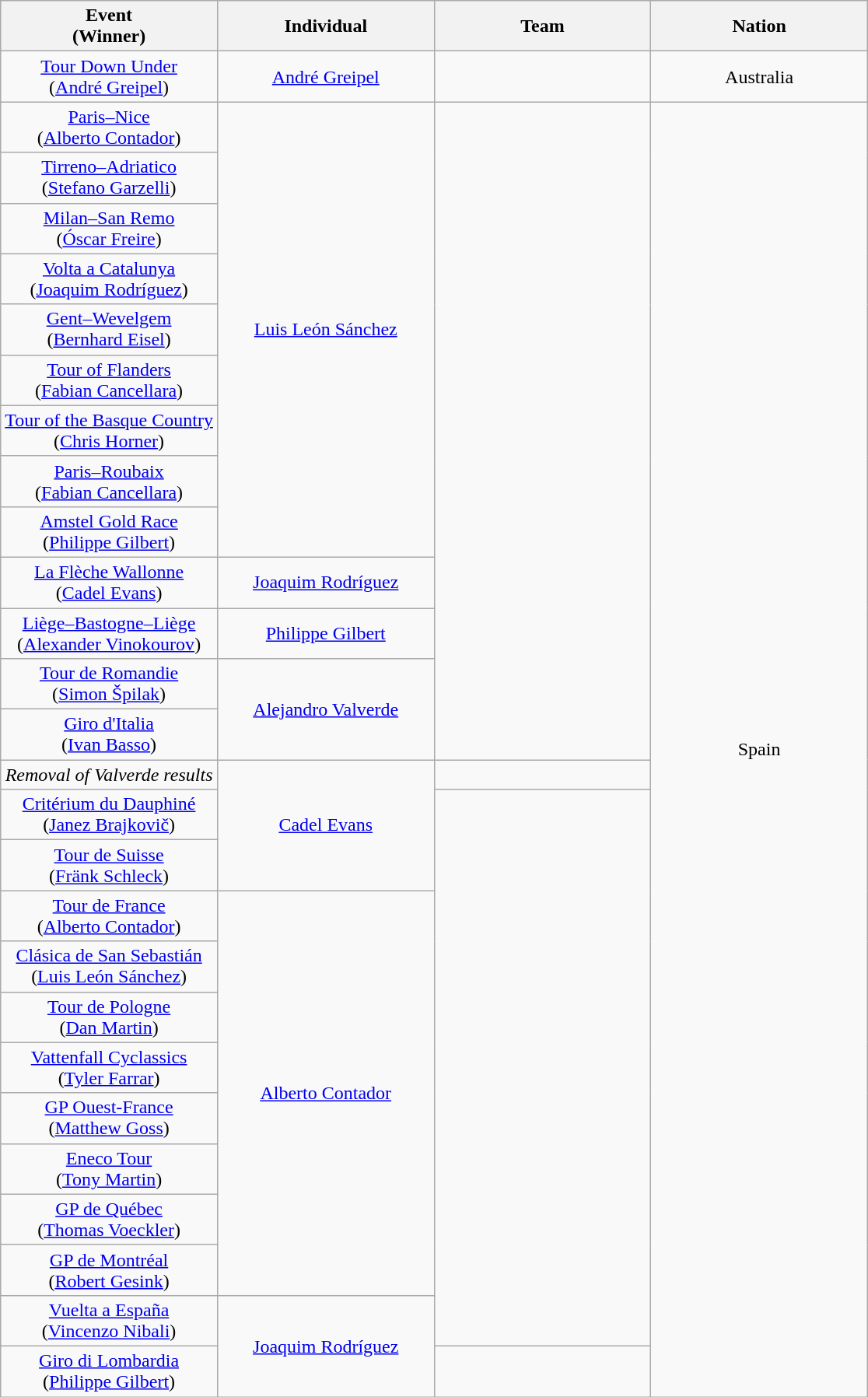<table class="wikitable" style="text-align: center;">
<tr>
<th width="25%">Event<br>(Winner)</th>
<th width="25%"><strong>Individual</strong></th>
<th width="25%"><strong>Team</strong></th>
<th width="25%"><strong>Nation</strong></th>
</tr>
<tr>
<td><a href='#'>Tour Down Under</a><br>(<a href='#'>André Greipel</a>)</td>
<td><a href='#'>André Greipel</a></td>
<td></td>
<td>Australia</td>
</tr>
<tr>
<td><a href='#'>Paris–Nice</a><br>(<a href='#'>Alberto Contador</a>)</td>
<td rowspan=9><a href='#'>Luis León Sánchez</a></td>
<td rowspan=13></td>
<td rowspan=26>Spain</td>
</tr>
<tr>
<td><a href='#'>Tirreno–Adriatico</a><br>(<a href='#'>Stefano Garzelli</a>)</td>
</tr>
<tr>
<td><a href='#'>Milan–San Remo</a><br>(<a href='#'>Óscar Freire</a>)</td>
</tr>
<tr>
<td><a href='#'>Volta a Catalunya</a><br>(<a href='#'>Joaquim Rodríguez</a>)</td>
</tr>
<tr>
<td><a href='#'>Gent–Wevelgem</a><br>(<a href='#'>Bernhard Eisel</a>)</td>
</tr>
<tr>
<td><a href='#'>Tour of Flanders</a><br>(<a href='#'>Fabian Cancellara</a>)</td>
</tr>
<tr>
<td><a href='#'>Tour of the Basque Country</a><br>(<a href='#'>Chris Horner</a>)</td>
</tr>
<tr>
<td><a href='#'>Paris–Roubaix</a><br>(<a href='#'>Fabian Cancellara</a>)</td>
</tr>
<tr>
<td><a href='#'>Amstel Gold Race</a><br>(<a href='#'>Philippe Gilbert</a>)</td>
</tr>
<tr>
<td><a href='#'>La Flèche Wallonne</a><br>(<a href='#'>Cadel Evans</a>)</td>
<td><a href='#'>Joaquim Rodríguez</a></td>
</tr>
<tr>
<td><a href='#'>Liège–Bastogne–Liège</a><br>(<a href='#'>Alexander Vinokourov</a>)</td>
<td><a href='#'>Philippe Gilbert</a></td>
</tr>
<tr>
<td><a href='#'>Tour de Romandie</a><br>(<a href='#'>Simon Špilak</a>)</td>
<td rowspan=2><a href='#'>Alejandro Valverde</a></td>
</tr>
<tr>
<td><a href='#'>Giro d'Italia</a><br>(<a href='#'>Ivan Basso</a>)</td>
</tr>
<tr>
<td><em>Removal of Valverde results</em></td>
<td rowspan=3><a href='#'>Cadel Evans</a></td>
<td></td>
</tr>
<tr>
<td><a href='#'>Critérium du Dauphiné</a><br>(<a href='#'>Janez Brajkovič</a>)</td>
<td rowspan=11></td>
</tr>
<tr>
<td><a href='#'>Tour de Suisse</a><br>(<a href='#'>Fränk Schleck</a>)</td>
</tr>
<tr>
<td><a href='#'>Tour de France</a><br>(<a href='#'>Alberto Contador</a>)</td>
<td rowspan=8><a href='#'>Alberto Contador</a></td>
</tr>
<tr>
<td><a href='#'>Clásica de San Sebastián</a><br>(<a href='#'>Luis León Sánchez</a>)</td>
</tr>
<tr>
<td><a href='#'>Tour de Pologne</a><br>(<a href='#'>Dan Martin</a>)</td>
</tr>
<tr>
<td><a href='#'>Vattenfall Cyclassics</a><br>(<a href='#'>Tyler Farrar</a>)</td>
</tr>
<tr>
<td><a href='#'>GP Ouest-France</a><br>(<a href='#'>Matthew Goss</a>)</td>
</tr>
<tr>
<td><a href='#'>Eneco Tour</a><br>(<a href='#'>Tony Martin</a>)</td>
</tr>
<tr>
<td><a href='#'>GP de Québec</a><br>(<a href='#'>Thomas Voeckler</a>)</td>
</tr>
<tr>
<td><a href='#'>GP de Montréal</a><br>(<a href='#'>Robert Gesink</a>)</td>
</tr>
<tr>
<td><a href='#'>Vuelta a España</a><br>(<a href='#'>Vincenzo Nibali</a>)</td>
<td rowspan=2><a href='#'>Joaquim Rodríguez</a></td>
</tr>
<tr>
<td><a href='#'>Giro di Lombardia</a><br>(<a href='#'>Philippe Gilbert</a>)</td>
<td></td>
</tr>
</table>
